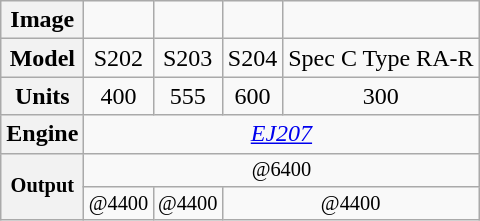<table class="wikitable floatright" style="font-size:100%;text-align:center;">
<tr>
<th>Image</th>
<td></td>
<td></td>
<td></td>
<td></td>
</tr>
<tr>
<th>Model</th>
<td>S202</td>
<td>S203</td>
<td>S204</td>
<td>Spec C Type RA-R</td>
</tr>
<tr>
<th>Units</th>
<td>400</td>
<td>555</td>
<td>600</td>
<td>300</td>
</tr>
<tr>
<th>Engine</th>
<td colspan=4><a href='#'><em>EJ207</em></a></td>
</tr>
<tr style="font-size:85%;">
<th rowspan=2>Output</th>
<td colspan=4> @6400</td>
</tr>
<tr style="font-size:85%;">
<td> @4400</td>
<td> @4400</td>
<td colspan=2> @4400</td>
</tr>
</table>
